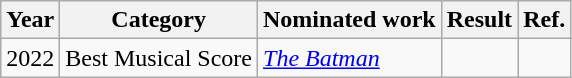<table class="wikitable">
<tr>
<th>Year</th>
<th>Category</th>
<th>Nominated work</th>
<th>Result</th>
<th>Ref.</th>
</tr>
<tr>
<td>2022</td>
<td>Best Musical Score</td>
<td><em><a href='#'>The Batman</a></em></td>
<td></td>
<td align="center"></td>
</tr>
</table>
